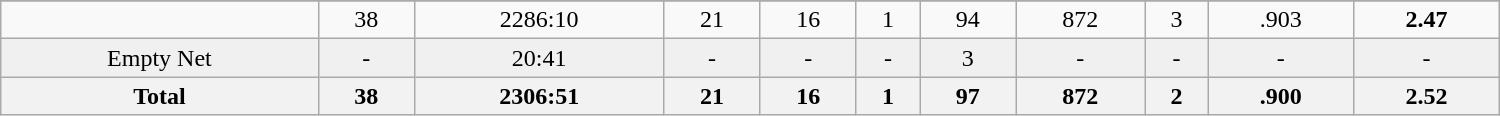<table class="wikitable sortable" width="1000">
<tr align="center">
</tr>
<tr align="center" bgcolor="">
<td></td>
<td>38</td>
<td>2286:10</td>
<td>21</td>
<td>16</td>
<td>1</td>
<td>94</td>
<td>872</td>
<td>3</td>
<td>.903</td>
<td><strong>2.47</strong></td>
</tr>
<tr align="center" bgcolor="f0f0f0">
<td>Empty Net</td>
<td>-</td>
<td>20:41</td>
<td>-</td>
<td>-</td>
<td>-</td>
<td>3</td>
<td>-</td>
<td>-</td>
<td>-</td>
<td>-</td>
</tr>
<tr>
<th>Total</th>
<th>38</th>
<th>2306:51</th>
<th>21</th>
<th>16</th>
<th>1</th>
<th>97</th>
<th>872</th>
<th>2</th>
<th>.900</th>
<th>2.52</th>
</tr>
</table>
